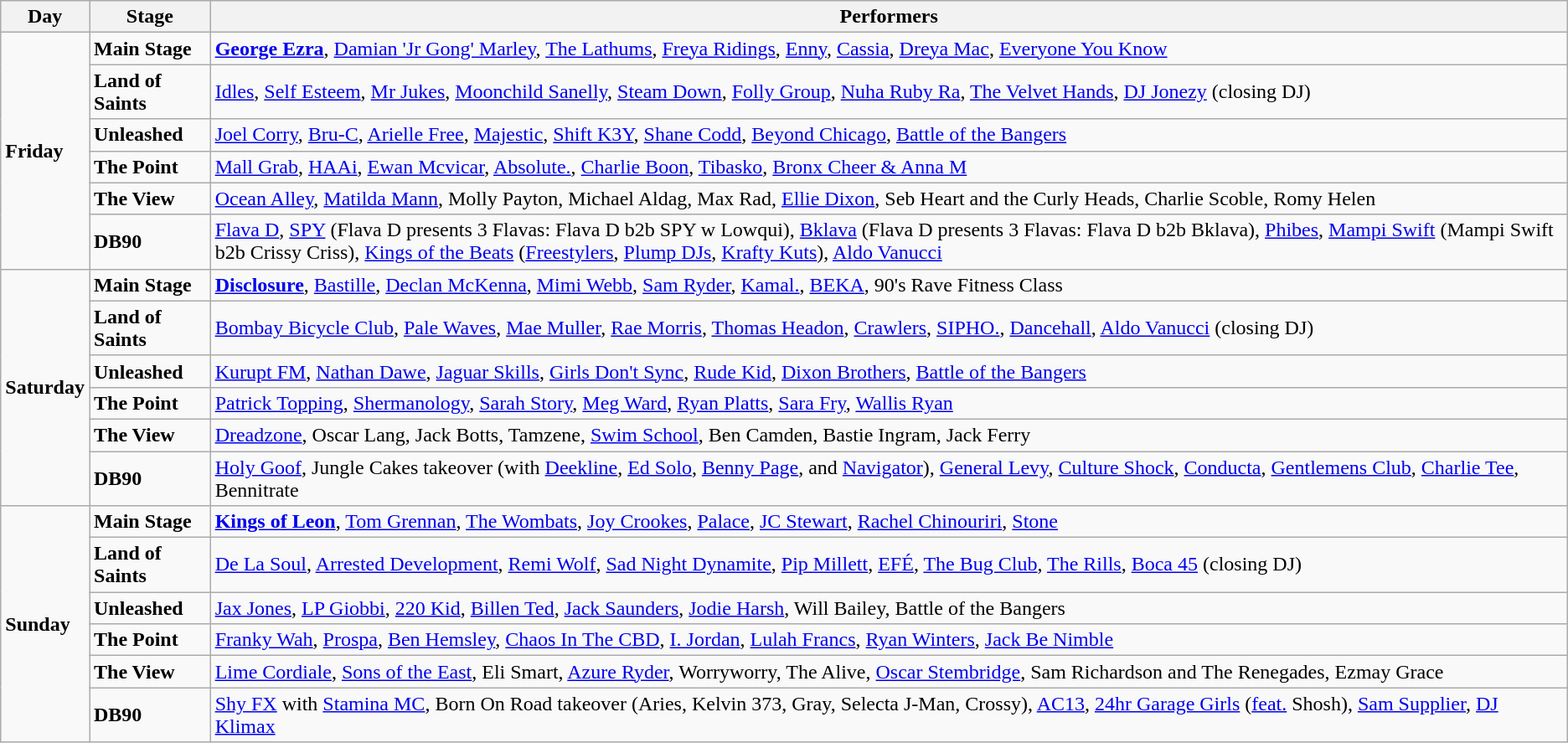<table class="wikitable">
<tr>
<th><strong>Day</strong></th>
<th><strong>Stage</strong></th>
<th><strong>Performers</strong></th>
</tr>
<tr>
<td rowspan="6"><strong>Friday</strong></td>
<td><strong>Main Stage</strong></td>
<td><strong><a href='#'>George Ezra</a></strong>, <a href='#'>Damian 'Jr Gong' Marley</a>, <a href='#'>The Lathums</a>, <a href='#'>Freya Ridings</a>, <a href='#'>Enny</a>, <a href='#'>Cassia</a>, <a href='#'>Dreya Mac</a>, <a href='#'>Everyone You Know</a></td>
</tr>
<tr>
<td><strong>Land of Saints</strong></td>
<td><a href='#'>Idles</a>, <a href='#'>Self Esteem</a>, <a href='#'>Mr Jukes</a>, <a href='#'>Moonchild Sanelly</a>, <a href='#'>Steam Down</a>, <a href='#'>Folly Group</a>, <a href='#'>Nuha Ruby Ra</a>, <a href='#'>The Velvet Hands</a>, <a href='#'>DJ Jonezy</a> (closing DJ)</td>
</tr>
<tr>
<td><strong>Unleashed</strong></td>
<td><a href='#'>Joel Corry</a>, <a href='#'>Bru-C</a>, <a href='#'>Arielle Free</a>, <a href='#'>Majestic</a>, <a href='#'>Shift K3Y</a>, <a href='#'>Shane Codd</a>, <a href='#'>Beyond Chicago</a>, <a href='#'>Battle of the Bangers</a></td>
</tr>
<tr>
<td><strong>The Point</strong></td>
<td><a href='#'>Mall Grab</a>, <a href='#'>HAAi</a>, <a href='#'>Ewan Mcvicar</a>, <a href='#'>Absolute.</a>, <a href='#'>Charlie Boon</a>, <a href='#'>Tibasko</a>, <a href='#'>Bronx Cheer & Anna M</a></td>
</tr>
<tr>
<td><strong>The View</strong></td>
<td><a href='#'>Ocean Alley</a>, <a href='#'>Matilda Mann</a>, Molly Payton, Michael Aldag, Max Rad, <a href='#'>Ellie Dixon</a>, Seb Heart and the Curly Heads, Charlie Scoble, Romy Helen</td>
</tr>
<tr>
<td><strong>DB90</strong></td>
<td><a href='#'>Flava D</a>, <a href='#'>SPY</a> (Flava D presents 3 Flavas: Flava D b2b SPY w Lowqui), <a href='#'>Bklava</a> (Flava D presents 3 Flavas: Flava D b2b Bklava), <a href='#'>Phibes</a>, <a href='#'>Mampi Swift</a> (Mampi Swift b2b Crissy Criss), <a href='#'>Kings of the Beats</a> (<a href='#'>Freestylers</a>, <a href='#'>Plump DJs</a>, <a href='#'>Krafty Kuts</a>), <a href='#'>Aldo Vanucci</a></td>
</tr>
<tr>
<td rowspan="6"><strong>Saturday</strong></td>
<td><strong>Main Stage</strong></td>
<td><strong><a href='#'>Disclosure</a></strong>, <a href='#'>Bastille</a>, <a href='#'>Declan McKenna</a>, <a href='#'>Mimi Webb</a>, <a href='#'>Sam Ryder</a>, <a href='#'>Kamal.</a>, <a href='#'>BEKA</a>, 90's Rave Fitness Class</td>
</tr>
<tr>
<td><strong>Land of Saints</strong></td>
<td><a href='#'>Bombay Bicycle Club</a>, <a href='#'>Pale Waves</a>, <a href='#'>Mae Muller</a>, <a href='#'>Rae Morris</a>, <a href='#'>Thomas Headon</a>, <a href='#'>Crawlers</a>, <a href='#'>SIPHO.</a>, <a href='#'>Dancehall</a>, <a href='#'>Aldo Vanucci</a> (closing DJ)</td>
</tr>
<tr>
<td><strong>Unleashed</strong></td>
<td><a href='#'>Kurupt FM</a>, <a href='#'>Nathan Dawe</a>, <a href='#'>Jaguar Skills</a>, <a href='#'>Girls Don't Sync</a>, <a href='#'>Rude Kid</a>, <a href='#'>Dixon Brothers</a>, <a href='#'>Battle of the Bangers</a></td>
</tr>
<tr>
<td><strong>The Point</strong></td>
<td><a href='#'>Patrick Topping</a>, <a href='#'>Shermanology</a>, <a href='#'>Sarah Story</a>, <a href='#'>Meg Ward</a>, <a href='#'>Ryan Platts</a>, <a href='#'>Sara Fry</a>, <a href='#'>Wallis Ryan</a></td>
</tr>
<tr>
<td><strong>The View</strong></td>
<td><a href='#'>Dreadzone</a>, Oscar Lang, Jack Botts, Tamzene, <a href='#'>Swim School</a>, Ben Camden, Bastie Ingram, Jack Ferry</td>
</tr>
<tr>
<td><strong>DB90</strong></td>
<td><a href='#'>Holy Goof</a>, Jungle Cakes takeover (with <a href='#'>Deekline</a>, <a href='#'>Ed Solo</a>, <a href='#'>Benny Page</a>, and <a href='#'>Navigator</a>), <a href='#'>General Levy</a>, <a href='#'>Culture Shock</a>, <a href='#'>Conducta</a>, <a href='#'>Gentlemens Club</a>, <a href='#'>Charlie Tee</a>, Bennitrate</td>
</tr>
<tr>
<td rowspan="6"><strong>Sunday</strong></td>
<td><strong>Main Stage</strong></td>
<td><strong><a href='#'>Kings of Leon</a></strong>, <a href='#'>Tom Grennan</a>, <a href='#'>The Wombats</a>, <a href='#'>Joy Crookes</a>, <a href='#'>Palace</a>, <a href='#'>JC Stewart</a>, <a href='#'>Rachel Chinouriri</a>, <a href='#'>Stone</a></td>
</tr>
<tr>
<td><strong>Land of Saints</strong></td>
<td><a href='#'>De La Soul</a>, <a href='#'>Arrested Development</a>, <a href='#'>Remi Wolf</a>, <a href='#'>Sad Night Dynamite</a>, <a href='#'>Pip Millett</a>, <a href='#'>EFÉ</a>, <a href='#'>The Bug Club</a>, <a href='#'>The Rills</a>, <a href='#'>Boca 45</a> (closing DJ)</td>
</tr>
<tr>
<td><strong>Unleashed</strong></td>
<td><a href='#'>Jax Jones</a>, <a href='#'>LP Giobbi</a>, <a href='#'>220 Kid</a>, <a href='#'>Billen Ted</a>, <a href='#'>Jack Saunders</a>, <a href='#'>Jodie Harsh</a>, Will Bailey, Battle of the Bangers</td>
</tr>
<tr>
<td><strong>The Point</strong></td>
<td><a href='#'>Franky Wah</a>, <a href='#'>Prospa</a>, <a href='#'>Ben Hemsley</a>, <a href='#'>Chaos In The CBD</a>, <a href='#'>I. Jordan</a>, <a href='#'>Lulah Francs</a>, <a href='#'>Ryan Winters</a>, <a href='#'>Jack Be Nimble</a></td>
</tr>
<tr>
<td><strong>The View</strong></td>
<td><a href='#'>Lime Cordiale</a>, <a href='#'>Sons of the East</a>, Eli Smart, <a href='#'>Azure Ryder</a>, Worryworry, The Alive, <a href='#'>Oscar Stembridge</a>, Sam Richardson and The Renegades, Ezmay Grace</td>
</tr>
<tr>
<td><strong>DB90</strong></td>
<td><a href='#'>Shy FX</a> with <a href='#'>Stamina MC</a>, Born On Road takeover (Aries, Kelvin 373, Gray, Selecta J-Man, Crossy), <a href='#'>AC13</a>, <a href='#'>24hr Garage Girls</a> (<a href='#'>feat.</a> Shosh), <a href='#'>Sam Supplier</a>, <a href='#'>DJ Klimax</a></td>
</tr>
</table>
